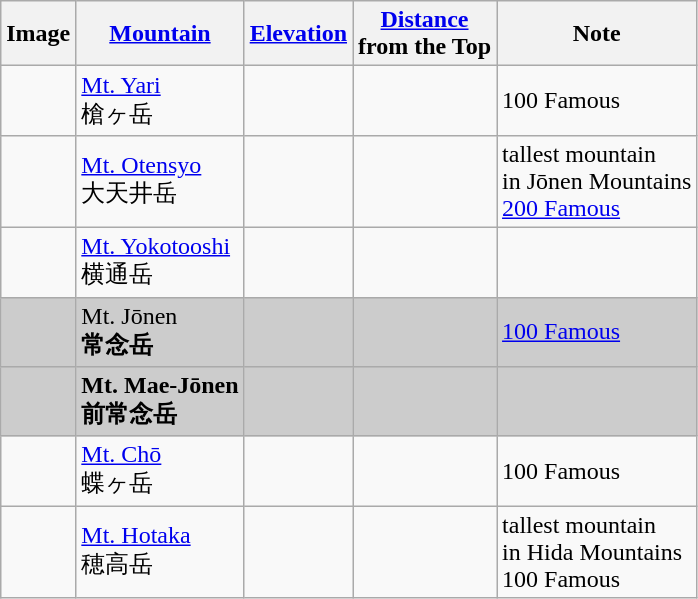<table class="wikitable">
<tr>
<th>Image</th>
<th><a href='#'>Mountain</a></th>
<th><a href='#'>Elevation</a></th>
<th><a href='#'>Distance</a><br>from the Top</th>
<th>Note</th>
</tr>
<tr>
<td></td>
<td><a href='#'>Mt. Yari</a><br>槍ヶ岳</td>
<td></td>
<td></td>
<td>100 Famous</td>
</tr>
<tr>
<td></td>
<td><a href='#'>Mt. Otensyo</a><br>大天井岳</td>
<td></td>
<td></td>
<td>tallest mountain<br>in Jōnen Mountains<br><a href='#'>200 Famous</a></td>
</tr>
<tr>
<td></td>
<td><a href='#'>Mt. Yokotooshi</a><br>横通岳</td>
<td></td>
<td></td>
<td></td>
</tr>
<tr style="background-color:#ccc">
<td></td>
<td>Mt. Jōnen<br><strong>常念岳</strong></td>
<td></td>
<td></td>
<td><a href='#'>100 Famous</a></td>
</tr>
<tr style="background-color:#ccc">
<td></td>
<td><strong>Mt. Mae-Jōnen</strong><br><strong>前常念岳</strong></td>
<td></td>
<td></td>
<td></td>
</tr>
<tr>
<td></td>
<td><a href='#'>Mt. Chō</a><br>蝶ヶ岳</td>
<td></td>
<td></td>
<td>100 Famous</td>
</tr>
<tr>
<td></td>
<td><a href='#'>Mt. Hotaka</a><br>穂高岳</td>
<td></td>
<td></td>
<td>tallest mountain<br>in Hida Mountains<br>100 Famous</td>
</tr>
</table>
